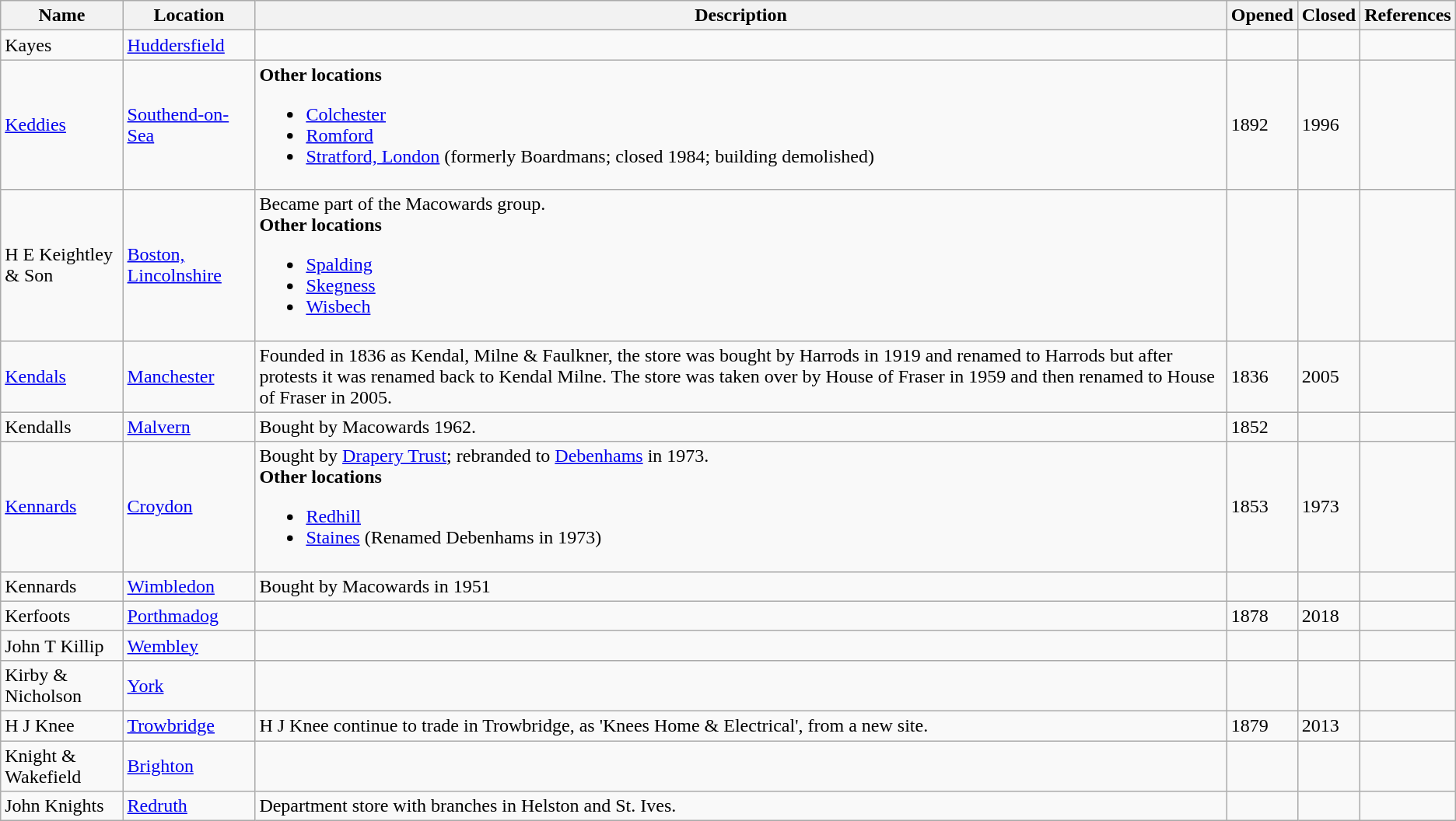<table class="wikitable">
<tr>
<th>Name</th>
<th>Location</th>
<th>Description</th>
<th>Opened</th>
<th>Closed</th>
<th>References</th>
</tr>
<tr>
<td>Kayes</td>
<td><a href='#'>Huddersfield</a></td>
<td></td>
<td></td>
<td></td>
<td></td>
</tr>
<tr>
<td><a href='#'>Keddies</a></td>
<td><a href='#'>Southend-on-Sea</a></td>
<td><strong>Other locations</strong><br><ul><li><a href='#'>Colchester</a></li><li><a href='#'>Romford</a></li><li><a href='#'>Stratford, London</a> (formerly Boardmans; closed 1984; building demolished)</li></ul></td>
<td>1892</td>
<td>1996</td>
<td></td>
</tr>
<tr>
<td>H E Keightley & Son</td>
<td><a href='#'>Boston, Lincolnshire</a></td>
<td>Became part of the Macowards group.<br><strong>Other locations</strong><ul><li><a href='#'>Spalding</a></li><li><a href='#'>Skegness</a></li><li><a href='#'>Wisbech</a></li></ul></td>
<td></td>
<td></td>
<td></td>
</tr>
<tr>
<td><a href='#'>Kendals</a></td>
<td><a href='#'>Manchester</a></td>
<td>Founded in 1836 as Kendal, Milne & Faulkner, the store was bought by Harrods in 1919 and renamed to Harrods but after protests it was renamed back to Kendal Milne. The store was taken over by House of Fraser in 1959 and then renamed to House of Fraser in 2005.</td>
<td>1836</td>
<td>2005</td>
<td></td>
</tr>
<tr>
<td>Kendalls</td>
<td><a href='#'>Malvern</a></td>
<td>Bought by Macowards 1962.</td>
<td>1852</td>
<td></td>
<td></td>
</tr>
<tr>
<td><a href='#'>Kennards</a></td>
<td><a href='#'>Croydon</a></td>
<td>Bought by <a href='#'>Drapery Trust</a>; rebranded to <a href='#'>Debenhams</a> in 1973.<br><strong>Other locations</strong><ul><li><a href='#'>Redhill</a></li><li><a href='#'>Staines</a> (Renamed Debenhams in 1973)</li></ul></td>
<td>1853</td>
<td>1973</td>
<td></td>
</tr>
<tr>
<td>Kennards</td>
<td><a href='#'>Wimbledon</a></td>
<td>Bought by Macowards in 1951</td>
<td></td>
<td></td>
<td></td>
</tr>
<tr>
<td>Kerfoots</td>
<td><a href='#'>Porthmadog</a></td>
<td></td>
<td>1878</td>
<td>2018</td>
<td></td>
</tr>
<tr>
<td>John T Killip</td>
<td><a href='#'>Wembley</a></td>
<td></td>
<td></td>
<td></td>
<td></td>
</tr>
<tr>
<td>Kirby & Nicholson</td>
<td><a href='#'>York</a></td>
<td></td>
<td></td>
<td></td>
<td></td>
</tr>
<tr>
<td>H J Knee</td>
<td><a href='#'>Trowbridge</a></td>
<td>H J Knee continue to trade in Trowbridge, as 'Knees Home & Electrical', from a new site.</td>
<td>1879</td>
<td>2013</td>
<td></td>
</tr>
<tr>
<td>Knight & Wakefield</td>
<td><a href='#'>Brighton</a></td>
<td></td>
<td></td>
<td></td>
<td></td>
</tr>
<tr>
<td>John Knights</td>
<td><a href='#'>Redruth</a></td>
<td>Department store with branches in Helston and St. Ives.</td>
<td></td>
<td></td>
<td></td>
</tr>
</table>
